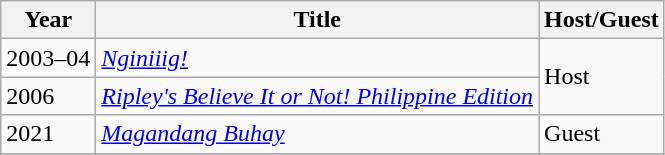<table class="wikitable sortable">
<tr>
<th>Year</th>
<th>Title</th>
<th>Host/Guest</th>
</tr>
<tr>
<td>2003–04</td>
<td><em><a href='#'>Nginiiig!</a></em></td>
<td rowspan=2>Host</td>
</tr>
<tr>
<td>2006</td>
<td><em><a href='#'>Ripley's Believe It or Not! Philippine Edition</a></em></td>
</tr>
<tr>
<td>2021</td>
<td><em><a href='#'>Magandang Buhay</a></em></td>
<td>Guest</td>
</tr>
<tr>
</tr>
</table>
